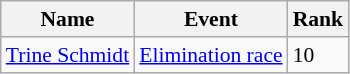<table class=wikitable style="font-size:90%">
<tr>
<th>Name</th>
<th>Event</th>
<th>Rank</th>
</tr>
<tr>
<td align="left"><a href='#'>Trine Schmidt</a></td>
<td align="left"><a href='#'>Elimination race</a></td>
<td>10</td>
</tr>
</table>
